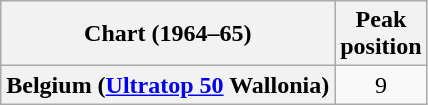<table class="wikitable plainrowheaders" style="text-align:center">
<tr>
<th scope="col">Chart (1964–65)</th>
<th scope="col">Peak<br>position</th>
</tr>
<tr>
<th scope="row">Belgium (<a href='#'>Ultratop 50</a> Wallonia)</th>
<td>9</td>
</tr>
</table>
